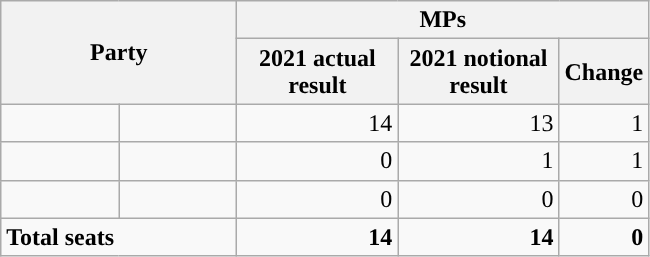<table class="wikitable" style="text-align:right;">
<tr>
<th colspan="2" rowspan="2" class=unsortable style="text-align: center; vertical-align: middle; width: 150px;">Party</th>
<th colspan="3" style="vertical-align: top;">MPs</th>
</tr>
<tr>
<th data-sort-type=number style="width: 100px;">2021 actual result</th>
<th data-sort-type=number style="width: 100px;">2021 notional result</th>
<th data-sort-type=number style="width: 50px;">Change</th>
</tr>
<tr>
<td style="background:"></td>
<td style="text-align:left"></td>
<td>14</td>
<td>13</td>
<td> 1</td>
</tr>
<tr>
<td style="background:"></td>
<td style="text-align:left"></td>
<td>0</td>
<td>1</td>
<td> 1</td>
</tr>
<tr>
<td style="background:"></td>
<td style="text-align:left"></td>
<td>0</td>
<td>0</td>
<td> 0</td>
</tr>
<tr>
<td style="text-align: left;" colspan="2"><strong>Total seats</strong></td>
<td><strong>14</strong></td>
<td><strong>14</strong></td>
<td><strong>0</strong> </td>
</tr>
</table>
